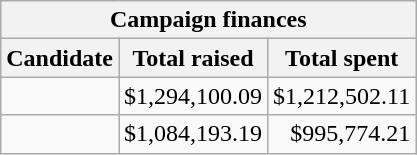<table class="wikitable sortable">
<tr>
<th colspan=5>Campaign finances</th>
</tr>
<tr style="text-align:center;">
<th>Candidate</th>
<th>Total raised</th>
<th>Total spent</th>
</tr>
<tr>
<td></td>
<td align=right>$1,294,100.09</td>
<td align=right>$1,212,502.11</td>
</tr>
<tr>
<td></td>
<td align=right>$1,084,193.19</td>
<td align=right>$995,774.21</td>
</tr>
</table>
